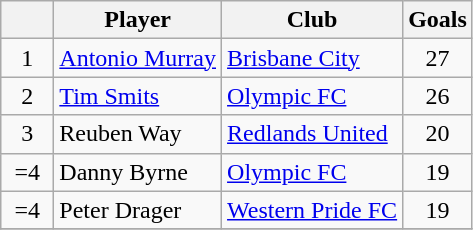<table class="wikitable" border="1">
<tr>
<th width="28"></th>
<th>Player</th>
<th>Club</th>
<th>Goals</th>
</tr>
<tr>
<td align=center>1</td>
<td><a href='#'>Antonio Murray</a></td>
<td><a href='#'>Brisbane City</a></td>
<td align=center>27</td>
</tr>
<tr>
<td align=center>2</td>
<td><a href='#'>Tim Smits</a></td>
<td><a href='#'>Olympic FC</a></td>
<td align=center>26</td>
</tr>
<tr>
<td align=center>3</td>
<td>Reuben Way</td>
<td><a href='#'>Redlands United</a></td>
<td align=center>20</td>
</tr>
<tr>
<td align=center>=4</td>
<td>Danny Byrne</td>
<td><a href='#'>Olympic FC</a></td>
<td align=center>19</td>
</tr>
<tr>
<td align=center>=4</td>
<td>Peter Drager</td>
<td><a href='#'>Western Pride FC</a></td>
<td align=center>19</td>
</tr>
<tr>
</tr>
</table>
